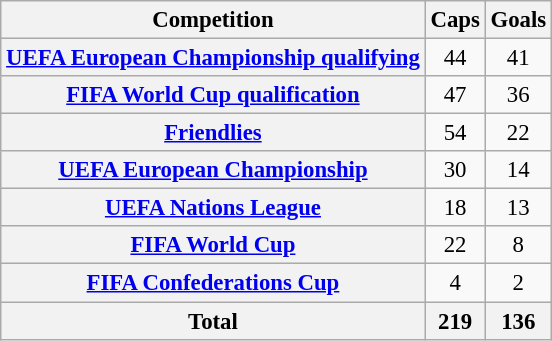<table class="wikitable plainrowheaders sortable" style="text-align:center; font-size:95%">
<tr>
<th scope="col">Competition</th>
<th scope="col">Caps</th>
<th scope="col">Goals</th>
</tr>
<tr>
<th scope="row"><a href='#'>UEFA European Championship qualifying</a></th>
<td>44</td>
<td>41</td>
</tr>
<tr>
<th scope="row"><a href='#'>FIFA World Cup qualification</a></th>
<td>47</td>
<td>36</td>
</tr>
<tr>
<th scope="row"><a href='#'>Friendlies</a></th>
<td>54</td>
<td>22</td>
</tr>
<tr>
<th scope="row"><a href='#'>UEFA European Championship</a></th>
<td>30</td>
<td>14</td>
</tr>
<tr>
<th scope="row"><a href='#'>UEFA Nations League</a></th>
<td>18</td>
<td>13</td>
</tr>
<tr>
<th scope="row"><a href='#'>FIFA World Cup</a></th>
<td>22</td>
<td>8</td>
</tr>
<tr>
<th scope="row"><a href='#'>FIFA Confederations Cup</a></th>
<td>4</td>
<td>2</td>
</tr>
<tr>
<th>Total</th>
<th>219</th>
<th>136</th>
</tr>
</table>
